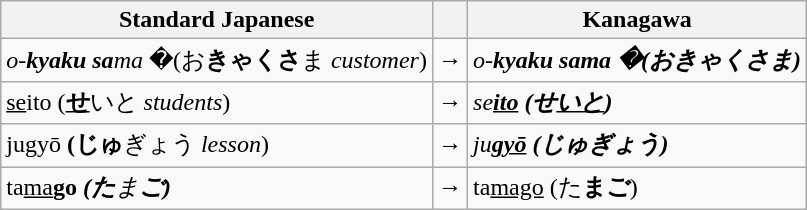<table class="wikitable">
<tr>
<th>Standard Japanese</th>
<th></th>
<th>Kanagawa</th>
</tr>
<tr>
<td><em>o-<strong>kyaku</strong> <strong>sa</strong>ma</em> �(お<strong>きゃくさ</strong>ま <em>customer</em>)</td>
<td>→</td>
<td><em>o-<strong>kyaku sama<strong><em> �(お</strong>きゃくさま<strong>)</td>
</tr>
<tr>
<td></em></strong><u>se</u></strong>ito</em> (<strong><u>せ</u></strong>いと <em>students</em>)</td>
<td>→</td>
<td><em>se<strong><u>ito</u><strong><em> (せ</strong><u>いと</u><strong>)</td>
</tr>
<tr>
<td></em></strong>ju</strong>gyō</em> <strong>(じゅ</strong>ぎょう <em>lesson</em>)</td>
<td>→</td>
<td><em>ju<strong><u>gyō</u><strong><em> (じゅ</strong>ぎょう<strong>)</td>
</tr>
<tr>
<td></em>ta</strong><u>ma</u><strong>go<em> (た</strong>ま<strong>ご)</td>
<td>→</td>
<td></em>ta</strong><u>mago</u></em></strong> (た<strong>まご</strong>)</td>
</tr>
</table>
